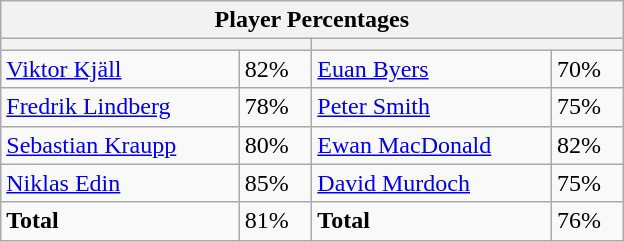<table class="wikitable">
<tr>
<th colspan=4 width=400>Player Percentages</th>
</tr>
<tr>
<th colspan=2 width=200></th>
<th colspan=2 width=200></th>
</tr>
<tr>
<td><a href='#'>Viktor Kjäll</a></td>
<td>82%</td>
<td><a href='#'>Euan Byers</a></td>
<td>70%</td>
</tr>
<tr>
<td><a href='#'>Fredrik Lindberg</a></td>
<td>78%</td>
<td><a href='#'>Peter Smith</a></td>
<td>75%</td>
</tr>
<tr>
<td><a href='#'>Sebastian Kraupp</a></td>
<td>80%</td>
<td><a href='#'>Ewan MacDonald</a></td>
<td>82%</td>
</tr>
<tr>
<td><a href='#'>Niklas Edin</a></td>
<td>85%</td>
<td><a href='#'>David Murdoch</a></td>
<td>75%</td>
</tr>
<tr>
<td><strong>Total</strong></td>
<td>81%</td>
<td><strong>Total</strong></td>
<td>76%</td>
</tr>
</table>
